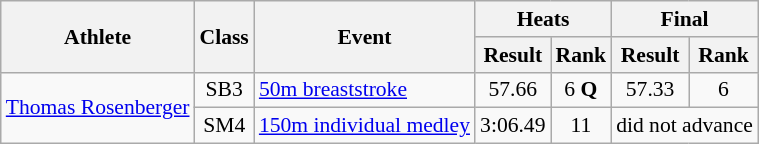<table class=wikitable style="font-size:90%">
<tr>
<th rowspan="2">Athlete</th>
<th rowspan="2">Class</th>
<th rowspan="2">Event</th>
<th colspan="2">Heats</th>
<th colspan="2">Final</th>
</tr>
<tr>
<th>Result</th>
<th>Rank</th>
<th>Result</th>
<th>Rank</th>
</tr>
<tr>
<td rowspan="2"><a href='#'>Thomas Rosenberger</a></td>
<td style="text-align:center;">SB3</td>
<td><a href='#'>50m breaststroke</a></td>
<td style="text-align:center;">57.66</td>
<td style="text-align:center;">6 <strong>Q</strong></td>
<td style="text-align:center;">57.33</td>
<td style="text-align:center;">6</td>
</tr>
<tr>
<td style="text-align:center;">SM4</td>
<td><a href='#'>150m individual medley</a></td>
<td style="text-align:center;">3:06.49</td>
<td style="text-align:center;">11</td>
<td style="text-align:center;" colspan="2">did not advance</td>
</tr>
</table>
